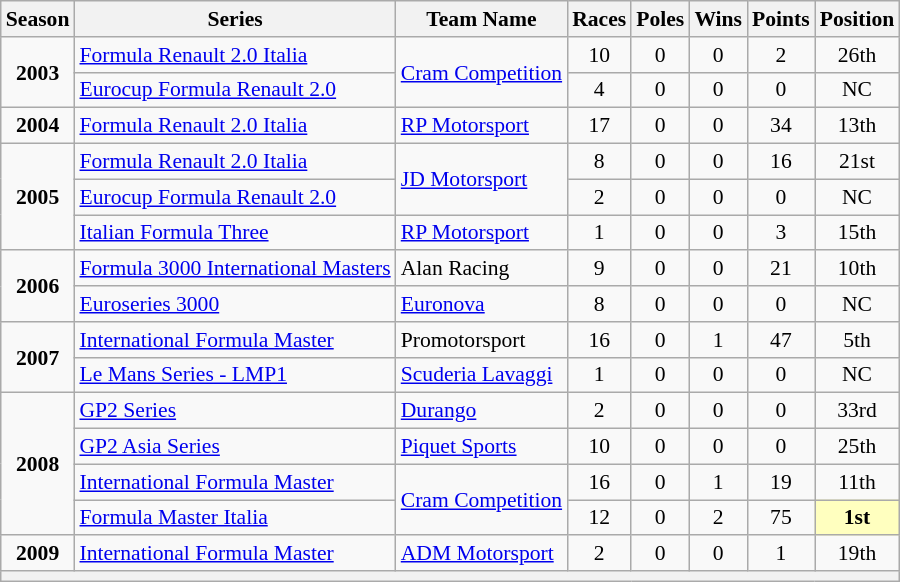<table class="wikitable" style="font-size: 90%;">
<tr>
<th>Season</th>
<th>Series</th>
<th>Team Name</th>
<th>Races</th>
<th>Poles</th>
<th>Wins</th>
<th>Points</th>
<th>Position</th>
</tr>
<tr>
<td align="center" rowspan=2><strong>2003</strong></td>
<td><a href='#'>Formula Renault 2.0 Italia</a></td>
<td rowspan=2><a href='#'>Cram Competition</a></td>
<td align="center">10</td>
<td align="center">0</td>
<td align="center">0</td>
<td align="center">2</td>
<td align="center">26th</td>
</tr>
<tr>
<td><a href='#'>Eurocup Formula Renault 2.0</a></td>
<td align="center">4</td>
<td align="center">0</td>
<td align="center">0</td>
<td align="center">0</td>
<td align="center">NC</td>
</tr>
<tr>
<td align="center"><strong>2004</strong></td>
<td><a href='#'>Formula Renault 2.0 Italia</a></td>
<td><a href='#'>RP Motorsport</a></td>
<td align="center">17</td>
<td align="center">0</td>
<td align="center">0</td>
<td align="center">34</td>
<td align="center">13th</td>
</tr>
<tr>
<td align="center" rowspan=3><strong>2005</strong></td>
<td><a href='#'>Formula Renault 2.0 Italia</a></td>
<td rowspan=2><a href='#'>JD Motorsport</a></td>
<td align="center">8</td>
<td align="center">0</td>
<td align="center">0</td>
<td align="center">16</td>
<td align="center">21st</td>
</tr>
<tr>
<td><a href='#'>Eurocup Formula Renault 2.0</a></td>
<td align="center">2</td>
<td align="center">0</td>
<td align="center">0</td>
<td align="center">0</td>
<td align="center">NC</td>
</tr>
<tr>
<td><a href='#'>Italian Formula Three</a></td>
<td><a href='#'>RP Motorsport</a></td>
<td align="center">1</td>
<td align="center">0</td>
<td align="center">0</td>
<td align="center">3</td>
<td align="center">15th</td>
</tr>
<tr>
<td align="center" rowspan=2><strong>2006</strong></td>
<td><a href='#'>Formula 3000 International Masters</a></td>
<td>Alan Racing</td>
<td align="center">9</td>
<td align="center">0</td>
<td align="center">0</td>
<td align="center">21</td>
<td align="center">10th</td>
</tr>
<tr>
<td><a href='#'>Euroseries 3000</a></td>
<td><a href='#'>Euronova</a></td>
<td align="center">8</td>
<td align="center">0</td>
<td align="center">0</td>
<td align="center">0</td>
<td align="center">NC</td>
</tr>
<tr>
<td align="center" rowspan=2><strong>2007</strong></td>
<td><a href='#'>International Formula Master</a></td>
<td>Promotorsport</td>
<td align="center">16</td>
<td align="center">0</td>
<td align="center">1</td>
<td align="center">47</td>
<td align="center">5th</td>
</tr>
<tr>
<td><a href='#'>Le Mans Series - LMP1</a></td>
<td><a href='#'>Scuderia Lavaggi</a></td>
<td align="center">1</td>
<td align="center">0</td>
<td align="center">0</td>
<td align="center">0</td>
<td align="center">NC</td>
</tr>
<tr>
<td align="center" rowspan=4><strong>2008</strong></td>
<td><a href='#'>GP2 Series</a></td>
<td><a href='#'>Durango</a></td>
<td align="center">2</td>
<td align="center">0</td>
<td align="center">0</td>
<td align="center">0</td>
<td align="center">33rd</td>
</tr>
<tr>
<td><a href='#'>GP2 Asia Series</a></td>
<td><a href='#'>Piquet Sports</a></td>
<td align="center">10</td>
<td align="center">0</td>
<td align="center">0</td>
<td align="center">0</td>
<td align="center">25th</td>
</tr>
<tr>
<td><a href='#'>International Formula Master</a></td>
<td rowspan=2><a href='#'>Cram Competition</a></td>
<td align="center">16</td>
<td align="center">0</td>
<td align="center">1</td>
<td align="center">19</td>
<td align="center">11th</td>
</tr>
<tr>
<td><a href='#'>Formula Master Italia</a></td>
<td align="center">12</td>
<td align="center">0</td>
<td align="center">2</td>
<td align="center">75</td>
<td align="center" style="background:#ffffbf;"><strong>1st</strong></td>
</tr>
<tr>
<td align="center"><strong>2009</strong></td>
<td><a href='#'>International Formula Master</a></td>
<td><a href='#'>ADM Motorsport</a></td>
<td align="center">2</td>
<td align="center">0</td>
<td align="center">0</td>
<td align="center">1</td>
<td align="center">19th</td>
</tr>
<tr>
<th colspan="8"></th>
</tr>
</table>
